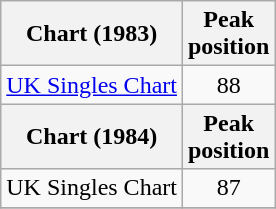<table class="wikitable">
<tr>
<th>Chart (1983)</th>
<th>Peak<br>position</th>
</tr>
<tr>
<td><a href='#'>UK Singles Chart</a></td>
<td align="center">88</td>
</tr>
<tr>
<th>Chart (1984)</th>
<th>Peak<br>position</th>
</tr>
<tr>
<td>UK Singles Chart</td>
<td align="center">87</td>
</tr>
<tr>
</tr>
</table>
